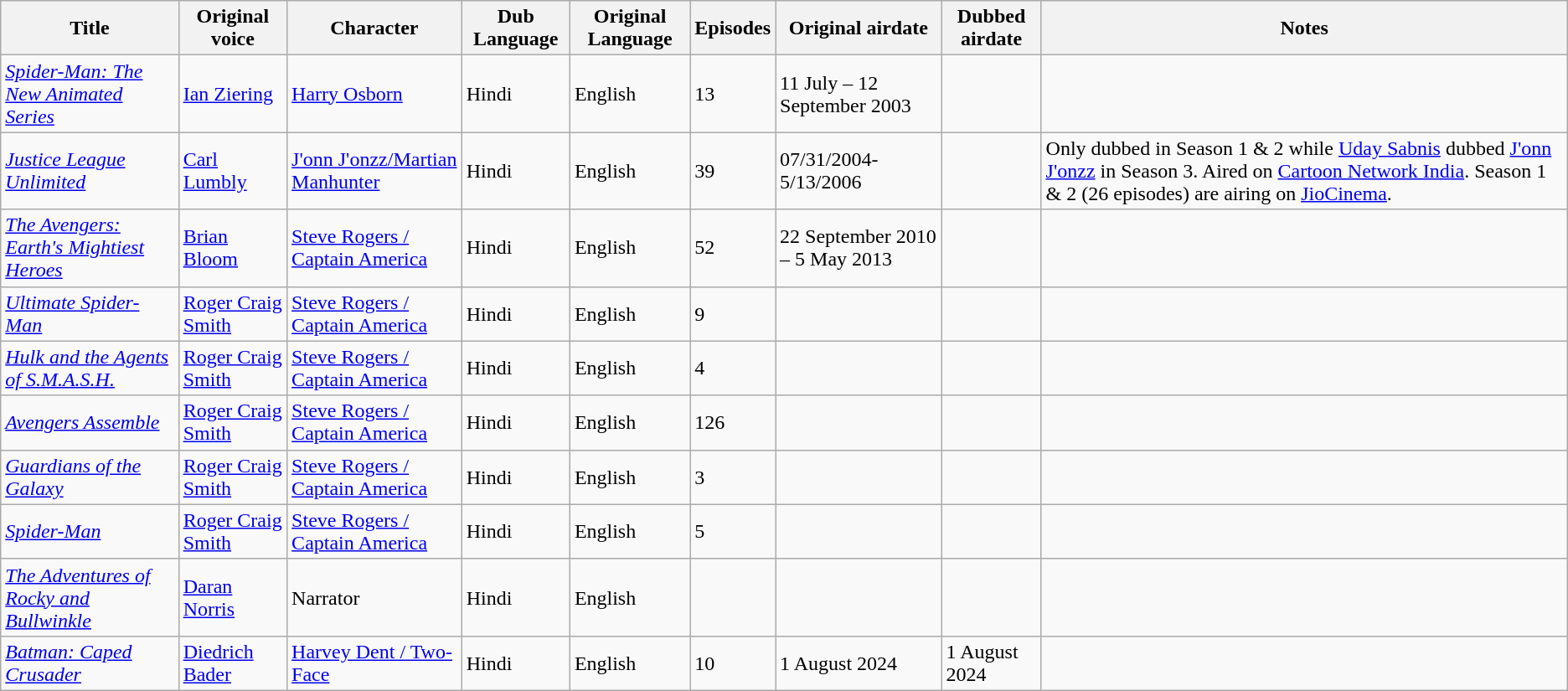<table class="wikitable">
<tr>
<th>Title</th>
<th>Original voice</th>
<th>Character</th>
<th>Dub Language</th>
<th>Original Language</th>
<th>Episodes</th>
<th>Original airdate</th>
<th>Dubbed airdate</th>
<th>Notes</th>
</tr>
<tr>
<td><em><a href='#'>Spider-Man: The New Animated Series</a></em></td>
<td><a href='#'>Ian Ziering</a></td>
<td><a href='#'>Harry Osborn</a></td>
<td>Hindi</td>
<td>English</td>
<td>13</td>
<td>11 July – 12 September 2003</td>
<td></td>
<td></td>
</tr>
<tr>
<td><em><a href='#'>Justice League Unlimited</a></em></td>
<td><a href='#'>Carl Lumbly</a></td>
<td><a href='#'>J'onn J'onzz/Martian Manhunter</a></td>
<td>Hindi</td>
<td>English</td>
<td>39</td>
<td>07/31/2004-<br>5/13/2006</td>
<td></td>
<td>Only dubbed in Season 1 & 2 while <a href='#'>Uday Sabnis</a> dubbed <a href='#'>J'onn J'onzz</a> in Season 3. Aired on <a href='#'>Cartoon Network India</a>. Season 1 & 2 (26 episodes) are airing on <a href='#'>JioCinema</a>.</td>
</tr>
<tr>
<td><em><a href='#'>The Avengers: Earth's Mightiest Heroes</a></em></td>
<td><a href='#'>Brian Bloom</a></td>
<td><a href='#'>Steve Rogers / Captain America</a></td>
<td>Hindi</td>
<td>English</td>
<td>52</td>
<td>22 September 2010 – 5 May 2013</td>
<td></td>
<td></td>
</tr>
<tr>
<td><em><a href='#'>Ultimate Spider-Man</a></em></td>
<td><a href='#'>Roger Craig Smith</a></td>
<td><a href='#'>Steve Rogers / Captain America</a></td>
<td>Hindi</td>
<td>English</td>
<td>9</td>
<td></td>
<td></td>
<td></td>
</tr>
<tr>
<td><em><a href='#'>Hulk and the Agents of S.M.A.S.H.</a></em></td>
<td><a href='#'>Roger Craig Smith</a></td>
<td><a href='#'>Steve Rogers / Captain America</a></td>
<td>Hindi</td>
<td>English</td>
<td>4</td>
<td></td>
<td></td>
<td></td>
</tr>
<tr>
<td><em><a href='#'>Avengers Assemble</a></em></td>
<td><a href='#'>Roger Craig Smith</a></td>
<td><a href='#'>Steve Rogers / Captain America</a></td>
<td>Hindi</td>
<td>English</td>
<td>126</td>
<td></td>
<td></td>
<td></td>
</tr>
<tr>
<td><em><a href='#'>Guardians of the Galaxy</a></em></td>
<td><a href='#'>Roger Craig Smith</a></td>
<td><a href='#'>Steve Rogers / Captain America</a></td>
<td>Hindi</td>
<td>English</td>
<td>3</td>
<td></td>
<td></td>
<td></td>
</tr>
<tr>
<td><em><a href='#'>Spider-Man</a></em></td>
<td><a href='#'>Roger Craig Smith</a></td>
<td><a href='#'>Steve Rogers / Captain America</a></td>
<td>Hindi</td>
<td>English</td>
<td>5</td>
<td></td>
<td></td>
<td></td>
</tr>
<tr>
<td><em><a href='#'>The Adventures of Rocky and Bullwinkle</a></em></td>
<td><a href='#'>Daran Norris</a></td>
<td>Narrator</td>
<td>Hindi</td>
<td>English</td>
<td></td>
<td></td>
<td></td>
<td></td>
</tr>
<tr>
<td><em><a href='#'>Batman: Caped Crusader</a></em></td>
<td><a href='#'>Diedrich Bader</a></td>
<td><a href='#'>Harvey Dent / Two-Face</a></td>
<td>Hindi</td>
<td>English</td>
<td>10</td>
<td>1 August 2024</td>
<td>1 August 2024</td>
<td></td>
</tr>
</table>
